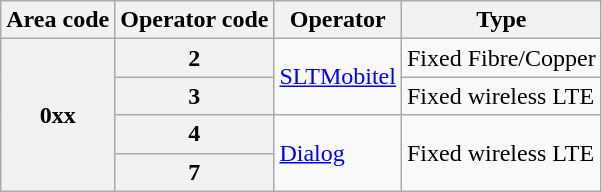<table class="wikitable sortable">
<tr>
<th>Area code</th>
<th>Operator code</th>
<th>Operator</th>
<th>Type</th>
</tr>
<tr>
<th rowspan="4">0xx</th>
<th>2</th>
<td rowspan="2"><a href='#'>SLTMobitel</a></td>
<td>Fixed Fibre/Copper</td>
</tr>
<tr>
<th>3</th>
<td>Fixed wireless LTE</td>
</tr>
<tr>
<th>4</th>
<td rowspan="2"><a href='#'>Dialog</a></td>
<td rowspan="2">Fixed wireless LTE</td>
</tr>
<tr>
<th>7</th>
</tr>
</table>
